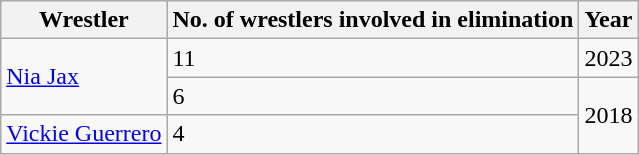<table class="wikitable sortable">
<tr>
<th>Wrestler</th>
<th>No. of wrestlers involved in elimination</th>
<th>Year</th>
</tr>
<tr>
<td rowspan=2><a href='#'>Nia Jax</a></td>
<td>11</td>
<td>2023</td>
</tr>
<tr>
<td>6</td>
<td rowspan=2>2018</td>
</tr>
<tr>
<td><a href='#'>Vickie Guerrero</a></td>
<td>4</td>
</tr>
</table>
